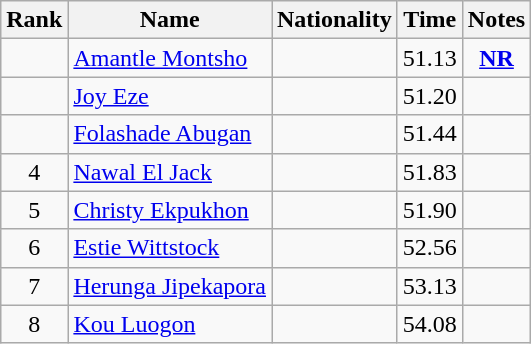<table class="wikitable sortable" style="text-align:center">
<tr>
<th>Rank</th>
<th>Name</th>
<th>Nationality</th>
<th>Time</th>
<th>Notes</th>
</tr>
<tr>
<td></td>
<td align=left><a href='#'>Amantle Montsho</a></td>
<td align=left></td>
<td>51.13</td>
<td><strong><a href='#'>NR</a></strong></td>
</tr>
<tr>
<td></td>
<td align=left><a href='#'>Joy Eze</a></td>
<td align=left></td>
<td>51.20</td>
<td></td>
</tr>
<tr>
<td></td>
<td align=left><a href='#'>Folashade Abugan</a></td>
<td align=left></td>
<td>51.44</td>
<td></td>
</tr>
<tr>
<td>4</td>
<td align=left><a href='#'>Nawal El Jack</a></td>
<td align=left></td>
<td>51.83</td>
<td></td>
</tr>
<tr>
<td>5</td>
<td align=left><a href='#'>Christy Ekpukhon</a></td>
<td align=left></td>
<td>51.90</td>
<td></td>
</tr>
<tr>
<td>6</td>
<td align=left><a href='#'>Estie Wittstock</a></td>
<td align=left></td>
<td>52.56</td>
<td></td>
</tr>
<tr>
<td>7</td>
<td align=left><a href='#'>Herunga Jipekapora</a></td>
<td align=left></td>
<td>53.13</td>
<td></td>
</tr>
<tr>
<td>8</td>
<td align=left><a href='#'>Kou Luogon</a></td>
<td align=left></td>
<td>54.08</td>
<td></td>
</tr>
</table>
